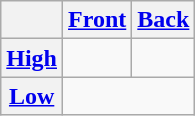<table class="wikitable" style="text-align: center">
<tr>
<th></th>
<th><a href='#'>Front</a></th>
<th><a href='#'>Back</a></th>
</tr>
<tr>
<th><a href='#'>High</a></th>
<td></td>
<td></td>
</tr>
<tr>
<th><a href='#'>Low</a></th>
<td colspan=2></td>
</tr>
</table>
